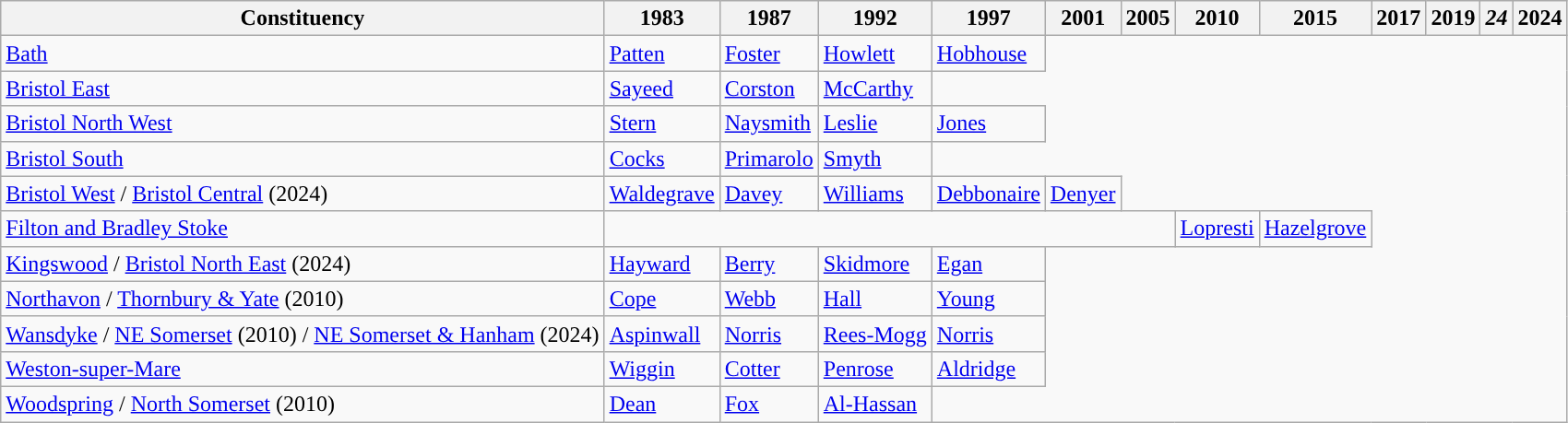<table class="wikitable">
<tr>
<th>Constituency</th>
<th>1983</th>
<th>1987</th>
<th>1992</th>
<th>1997</th>
<th>2001</th>
<th>2005</th>
<th>2010</th>
<th>2015</th>
<th>2017</th>
<th>2019</th>
<th><em>24</em></th>
<th>2024</th>
</tr>
<tr>
<td><a href='#'>Bath</a></td>
<td><a href='#'>Patten</a></td>
<td><a href='#'>Foster</a></td>
<td><a href='#'>Howlett</a></td>
<td><a href='#'>Hobhouse</a></td>
</tr>
<tr>
<td><a href='#'>Bristol East</a></td>
<td><a href='#'>Sayeed</a></td>
<td><a href='#'>Corston</a></td>
<td><a href='#'>McCarthy</a></td>
</tr>
<tr>
<td><a href='#'>Bristol North West</a></td>
<td><a href='#'>Stern</a></td>
<td><a href='#'>Naysmith</a></td>
<td><a href='#'>Leslie</a></td>
<td><a href='#'>Jones</a></td>
</tr>
<tr>
<td><a href='#'>Bristol South</a></td>
<td><a href='#'>Cocks</a></td>
<td><a href='#'>Primarolo</a></td>
<td><a href='#'>Smyth</a></td>
</tr>
<tr>
<td><a href='#'>Bristol West</a> / <a href='#'>Bristol Central</a> (2024)</td>
<td><a href='#'>Waldegrave</a></td>
<td><a href='#'>Davey</a></td>
<td><a href='#'>Williams</a></td>
<td><a href='#'>Debbonaire</a></td>
<td><a href='#'>Denyer</a></td>
</tr>
<tr>
<td><a href='#'>Filton and Bradley Stoke</a></td>
<td colspan="6"></td>
<td><a href='#'>Lopresti</a></td>
<td><a href='#'>Hazelgrove</a></td>
</tr>
<tr>
<td><a href='#'>Kingswood</a> / <a href='#'>Bristol North East</a> (2024)</td>
<td><a href='#'>Hayward</a></td>
<td><a href='#'>Berry</a></td>
<td><a href='#'>Skidmore</a></td>
<td><a href='#'>Egan</a></td>
</tr>
<tr>
<td><a href='#'>Northavon</a> / <a href='#'>Thornbury & Yate</a> (2010)</td>
<td><a href='#'>Cope</a></td>
<td><a href='#'>Webb</a></td>
<td><a href='#'>Hall</a></td>
<td><a href='#'>Young</a></td>
</tr>
<tr>
<td><a href='#'>Wansdyke</a> / <a href='#'>NE Somerset</a> (2010) / <a href='#'>NE Somerset & Hanham</a> (2024)</td>
<td><a href='#'>Aspinwall</a></td>
<td><a href='#'>Norris</a></td>
<td><a href='#'>Rees-Mogg</a></td>
<td><a href='#'>Norris</a></td>
</tr>
<tr>
<td><a href='#'>Weston-super-Mare</a></td>
<td><a href='#'>Wiggin</a></td>
<td><a href='#'>Cotter</a></td>
<td><a href='#'>Penrose</a></td>
<td><a href='#'>Aldridge</a></td>
</tr>
<tr>
<td><a href='#'>Woodspring</a> / <a href='#'>North Somerset</a> (2010)</td>
<td><a href='#'>Dean</a></td>
<td><a href='#'>Fox</a></td>
<td><a href='#'>Al-Hassan</a></td>
</tr>
</table>
